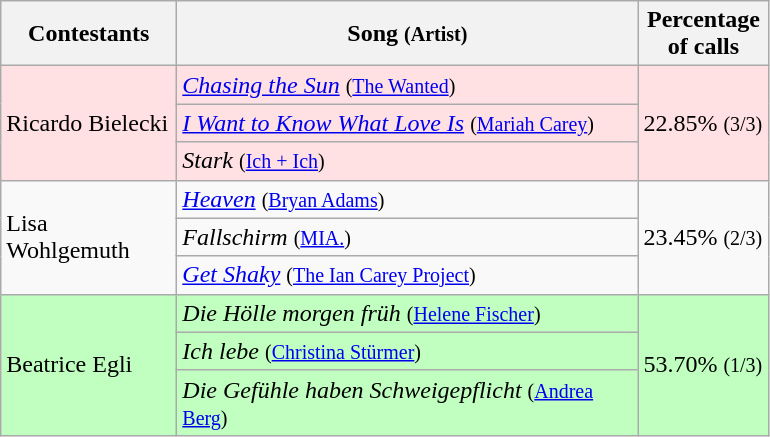<table class="wikitable">
<tr>
<th style="width:110px;">Contestants</th>
<th style="width:300px;">Song <small>(Artist)</small></th>
<th style="width:80px;">Percentage of calls</th>
</tr>
<tr bgcolor="#FFE1E4">
<td align="left" rowspan=3>Ricardo Bielecki</td>
<td align="left"><em><a href='#'>Chasing the Sun</a></em> <small>(<a href='#'>The Wanted</a>)</small></td>
<td rowspan=3>22.85% <small>(3/3)</small></td>
</tr>
<tr bgcolor="#FFE1E4">
<td align="left"><em><a href='#'>I Want to Know What Love Is</a></em> <small>(<a href='#'>Mariah Carey</a>)</small></td>
</tr>
<tr bgcolor="#FFE1E4">
<td align="left"><em>Stark</em> <small>(<a href='#'>Ich + Ich</a>)</small></td>
</tr>
<tr>
<td align="left" rowspan=3>Lisa Wohlgemuth</td>
<td align="left"><em><a href='#'>Heaven</a></em> <small>(<a href='#'>Bryan Adams</a>)</small></td>
<td rowspan=3>23.45% <small>(2/3)</small></td>
</tr>
<tr>
<td align="left"><em>Fallschirm</em> <small>(<a href='#'>MIA.</a>)</small></td>
</tr>
<tr>
<td align="left"><em><a href='#'>Get Shaky</a></em> <small>(<a href='#'>The Ian Carey Project</a>)</small></td>
</tr>
<tr style="background:#c1ffc1;">
<td align="left" rowspan=3>Beatrice Egli</td>
<td align="left"><em>Die Hölle morgen früh</em> <small>(<a href='#'>Helene Fischer</a>)</small></td>
<td rowspan=3>53.70% <small>(1/3)</small></td>
</tr>
<tr style="background:#c1ffc1;">
<td align="left"><em>Ich lebe</em> <small>(<a href='#'>Christina Stürmer</a>)</small></td>
</tr>
<tr style="background:#c1ffc1;">
<td align="left"><em>Die Gefühle haben Schweigepflicht</em> <small>(<a href='#'>Andrea Berg</a>)</small></td>
</tr>
</table>
